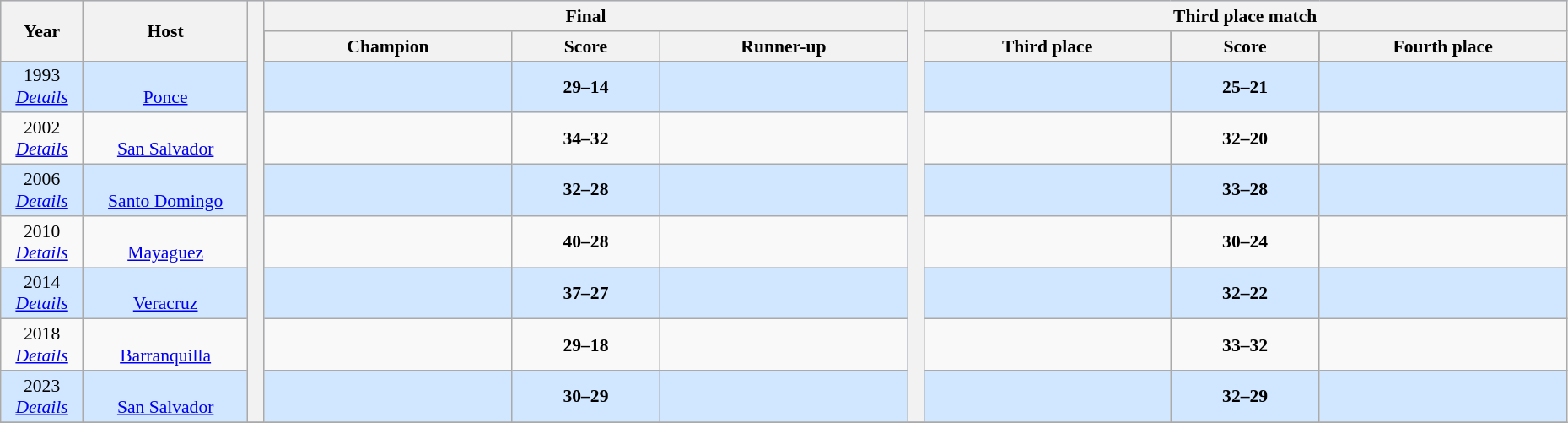<table class="wikitable" style="font-size:90%; width: 98%; text-align: center;">
<tr bgcolor=#C1D8FF>
<th rowspan=2 width=5%>Year</th>
<th rowspan=2 width=10%>Host</th>
<th width=1% rowspan=9 bgcolor=ffffff></th>
<th colspan=3>Final</th>
<th width=1% rowspan=9 bgcolor=ffffff></th>
<th colspan=3>Third place match</th>
</tr>
<tr bgcolor=FEF>
<th width=15%>Champion</th>
<th width=9%>Score</th>
<th width=15%>Runner-up</th>
<th width=15%>Third place</th>
<th width=9%>Score</th>
<th width=15%>Fourth place</th>
</tr>
<tr bgcolor=#D0E7FF>
<td>1993<br><em><a href='#'>Details</a></em></td>
<td><br><a href='#'>Ponce</a></td>
<td><strong></strong></td>
<td><strong> 29–14 </strong></td>
<td></td>
<td></td>
<td><strong> 25–21 </strong></td>
<td></td>
</tr>
<tr>
<td>2002<br><em><a href='#'>Details</a></em></td>
<td><br><a href='#'>San Salvador</a></td>
<td><strong></strong></td>
<td><strong> 34–32 </strong></td>
<td></td>
<td></td>
<td><strong> 32–20 </strong></td>
<td></td>
</tr>
<tr bgcolor=#D0E7FF>
<td>2006<br><em><a href='#'>Details</a></em></td>
<td><br><a href='#'>Santo Domingo</a></td>
<td><strong></strong></td>
<td><strong> 32–28 </strong></td>
<td></td>
<td></td>
<td><strong> 33–28 </strong></td>
<td></td>
</tr>
<tr>
<td>2010<br><em><a href='#'>Details</a></em></td>
<td><br><a href='#'>Mayaguez</a></td>
<td><strong></strong></td>
<td><strong> 40–28 </strong></td>
<td></td>
<td></td>
<td><strong> 30–24 </strong></td>
<td></td>
</tr>
<tr bgcolor=#D0E7FF>
<td>2014<br><em><a href='#'>Details</a></em></td>
<td><br><a href='#'>Veracruz</a></td>
<td><strong></strong></td>
<td><strong> 37–27 </strong></td>
<td></td>
<td></td>
<td><strong> 32–22 </strong></td>
<td></td>
</tr>
<tr>
<td>2018<br><em><a href='#'>Details</a></em></td>
<td><br><a href='#'>Barranquilla</a></td>
<td><strong></strong></td>
<td><strong>29–18</strong></td>
<td></td>
<td></td>
<td><strong>33–32</strong></td>
<td></td>
</tr>
<tr bgcolor=#D0E7FF>
<td>2023<br><em><a href='#'>Details</a></em></td>
<td><br><a href='#'>San Salvador</a></td>
<td><strong></strong></td>
<td><strong>30–29</strong></td>
<td></td>
<td></td>
<td><strong>32–29</strong></td>
<td></td>
</tr>
<tr>
</tr>
</table>
